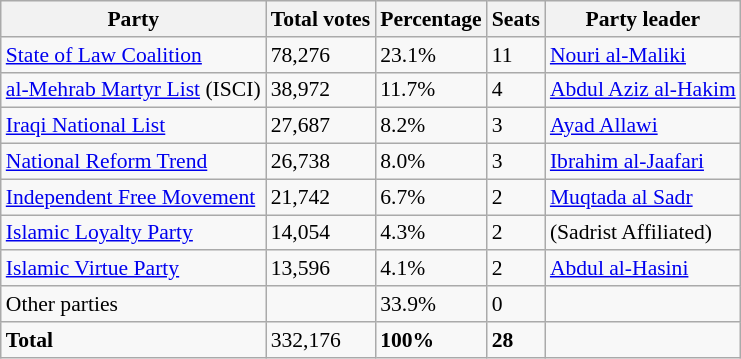<table class="wikitable" style="border:1px solid #8888aa; background:#f8f8f8; padding:0; font-size:90%;">
<tr>
<th>Party</th>
<th>Total votes</th>
<th>Percentage</th>
<th>Seats</th>
<th>Party leader</th>
</tr>
<tr>
<td><a href='#'>State of Law Coalition</a></td>
<td>78,276</td>
<td>23.1%</td>
<td>11</td>
<td><a href='#'>Nouri al-Maliki</a></td>
</tr>
<tr>
<td><a href='#'>al-Mehrab Martyr List</a> (ISCI)</td>
<td>38,972</td>
<td>11.7%</td>
<td>4</td>
<td><a href='#'>Abdul Aziz al-Hakim</a></td>
</tr>
<tr>
<td><a href='#'>Iraqi National List</a></td>
<td>27,687</td>
<td>8.2%</td>
<td>3</td>
<td><a href='#'>Ayad Allawi</a></td>
</tr>
<tr>
<td><a href='#'>National Reform Trend</a></td>
<td>26,738</td>
<td>8.0%</td>
<td>3</td>
<td><a href='#'>Ibrahim al-Jaafari</a></td>
</tr>
<tr>
<td><a href='#'>Independent Free Movement</a></td>
<td>21,742</td>
<td>6.7%</td>
<td>2</td>
<td><a href='#'>Muqtada al Sadr</a></td>
</tr>
<tr>
<td><a href='#'>Islamic Loyalty Party</a></td>
<td>14,054</td>
<td>4.3%</td>
<td>2</td>
<td>(Sadrist Affiliated)</td>
</tr>
<tr>
<td><a href='#'>Islamic Virtue Party</a></td>
<td>13,596</td>
<td>4.1%</td>
<td>2</td>
<td><a href='#'>Abdul al-Hasini</a></td>
</tr>
<tr>
<td>Other parties</td>
<td></td>
<td>33.9%</td>
<td>0</td>
<td></td>
</tr>
<tr>
<td><strong>Total</strong></td>
<td>332,176</td>
<td><strong>100%</strong></td>
<td><strong>28</strong></td>
<td></td>
</tr>
</table>
